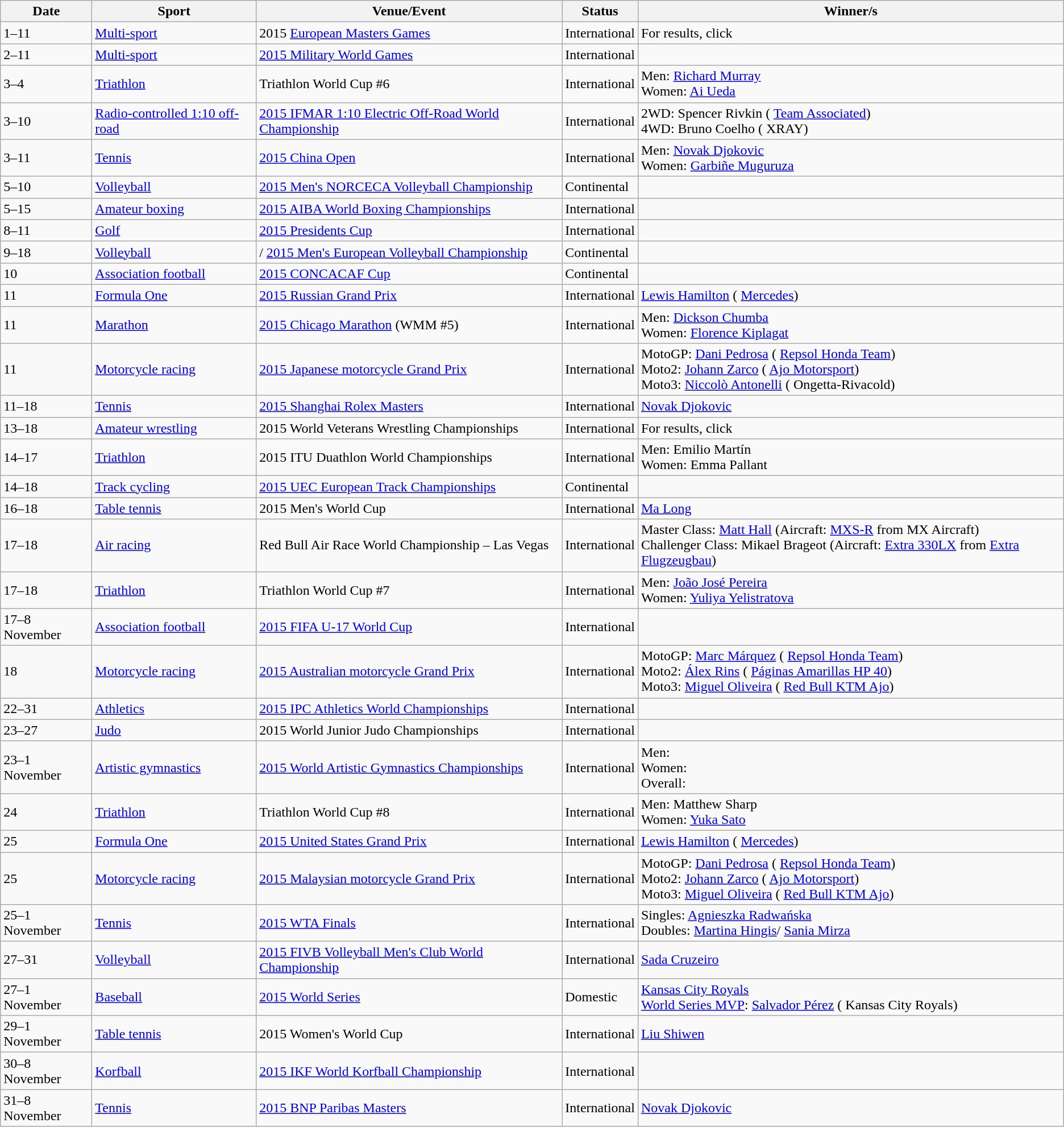<table class="wikitable sortable">
<tr>
<th>Date</th>
<th>Sport</th>
<th>Venue/Event</th>
<th>Status</th>
<th>Winner/s</th>
</tr>
<tr>
<td>1–11</td>
<td><a href='#'>Multi-sport</a></td>
<td> 2015 <a href='#'>European Masters Games</a></td>
<td>International</td>
<td>For results, click </td>
</tr>
<tr>
<td>2–11</td>
<td><a href='#'>Multi-sport</a></td>
<td> <a href='#'>2015 Military World Games</a></td>
<td>International</td>
<td></td>
</tr>
<tr>
<td>3–4</td>
<td><a href='#'>Triathlon</a></td>
<td> Triathlon World Cup #6</td>
<td>International</td>
<td>Men:  <a href='#'>Richard Murray</a><br>Women:  <a href='#'>Ai Ueda</a></td>
</tr>
<tr>
<td>3–10</td>
<td><a href='#'>Radio-controlled 1:10 off-road</a></td>
<td> <a href='#'>2015 IFMAR 1:10 Electric Off-Road World Championship</a></td>
<td>International</td>
<td>2WD:  Spencer Rivkin ( <a href='#'>Team Associated</a>)<br>4WD:  Bruno Coelho ( XRAY)</td>
</tr>
<tr>
<td>3–11</td>
<td><a href='#'>Tennis</a></td>
<td> <a href='#'>2015 China Open</a></td>
<td>International</td>
<td>Men:  <a href='#'>Novak Djokovic</a><br>Women:  <a href='#'>Garbiñe Muguruza</a></td>
</tr>
<tr>
<td>5–10</td>
<td><a href='#'>Volleyball</a></td>
<td> <a href='#'>2015 Men's NORCECA Volleyball Championship</a></td>
<td>Continental</td>
<td></td>
</tr>
<tr>
<td>5–15</td>
<td><a href='#'>Amateur boxing</a></td>
<td> <a href='#'>2015 AIBA World Boxing Championships</a></td>
<td>International</td>
<td></td>
</tr>
<tr>
<td>8–11</td>
<td><a href='#'>Golf</a></td>
<td> <a href='#'>2015 Presidents Cup</a></td>
<td>International</td>
<td></td>
</tr>
<tr>
<td>9–18</td>
<td><a href='#'>Volleyball</a></td>
<td>/ <a href='#'>2015 Men's European Volleyball Championship</a></td>
<td>Continental</td>
<td></td>
</tr>
<tr>
<td>10</td>
<td><a href='#'>Association football</a></td>
<td> <a href='#'>2015 CONCACAF Cup</a></td>
<td>Continental</td>
<td></td>
</tr>
<tr>
<td>11</td>
<td><a href='#'>Formula One</a></td>
<td> <a href='#'>2015 Russian Grand Prix</a></td>
<td>International</td>
<td> <a href='#'>Lewis Hamilton</a> ( <a href='#'>Mercedes</a>)</td>
</tr>
<tr>
<td>11</td>
<td><a href='#'>Marathon</a></td>
<td> <a href='#'>2015 Chicago Marathon</a> (WMM #5)</td>
<td>International</td>
<td>Men:  <a href='#'>Dickson Chumba</a><br>Women:  <a href='#'>Florence Kiplagat</a></td>
</tr>
<tr>
<td>11</td>
<td><a href='#'>Motorcycle racing</a></td>
<td> <a href='#'>2015 Japanese motorcycle Grand Prix</a></td>
<td>International</td>
<td>MotoGP:  <a href='#'>Dani Pedrosa</a> ( <a href='#'>Repsol Honda Team</a>)<br>Moto2:  <a href='#'>Johann Zarco</a> ( <a href='#'>Ajo Motorsport</a>)<br>Moto3:  <a href='#'>Niccolò Antonelli</a> ( Ongetta-Rivacold)</td>
</tr>
<tr>
<td>11–18</td>
<td><a href='#'>Tennis</a></td>
<td> <a href='#'>2015 Shanghai Rolex Masters</a></td>
<td>International</td>
<td> <a href='#'>Novak Djokovic</a></td>
</tr>
<tr>
<td>13–18</td>
<td><a href='#'>Amateur wrestling</a></td>
<td> 2015 World Veterans Wrestling Championships</td>
<td>International</td>
<td>For results, click </td>
</tr>
<tr>
<td>14–17</td>
<td><a href='#'>Triathlon</a></td>
<td> 2015 ITU Duathlon World Championships</td>
<td>International</td>
<td>Men:  Emilio Martín<br>Women:  Emma Pallant</td>
</tr>
<tr>
<td>14–18</td>
<td><a href='#'>Track cycling</a></td>
<td> <a href='#'>2015 UEC European Track Championships</a></td>
<td>Continental</td>
<td></td>
</tr>
<tr>
<td>16–18</td>
<td><a href='#'>Table tennis</a></td>
<td> 2015 Men's World Cup</td>
<td>International</td>
<td> <a href='#'>Ma Long</a></td>
</tr>
<tr>
<td>17–18</td>
<td><a href='#'>Air racing</a></td>
<td> Red Bull Air Race World Championship – Las Vegas</td>
<td>International</td>
<td>Master Class:  <a href='#'>Matt Hall</a> (Aircraft: <a href='#'>MXS-R</a> from  MX Aircraft)<br>Challenger Class:  Mikael Brageot (Aircraft: <a href='#'>Extra 330LX</a> from  <a href='#'>Extra Flugzeugbau</a>)</td>
</tr>
<tr>
<td>17–18</td>
<td><a href='#'>Triathlon</a></td>
<td> Triathlon World Cup #7</td>
<td>International</td>
<td>Men:  <a href='#'>João José Pereira</a><br>Women:  <a href='#'>Yuliya Yelistratova</a></td>
</tr>
<tr>
<td>17–8 November</td>
<td><a href='#'>Association football</a></td>
<td> <a href='#'>2015 FIFA U-17 World Cup</a></td>
<td>International</td>
<td></td>
</tr>
<tr>
<td>18</td>
<td><a href='#'>Motorcycle racing</a></td>
<td> <a href='#'>2015 Australian motorcycle Grand Prix</a></td>
<td>International</td>
<td>MotoGP:  <a href='#'>Marc Márquez</a> ( <a href='#'>Repsol Honda Team</a>)<br>Moto2:  <a href='#'>Álex Rins</a> ( <a href='#'>Páginas Amarillas HP 40</a>)<br>Moto3:  <a href='#'>Miguel Oliveira</a> ( <a href='#'>Red Bull KTM Ajo</a>)</td>
</tr>
<tr>
<td>22–31</td>
<td><a href='#'>Athletics</a></td>
<td> <a href='#'>2015 IPC Athletics World Championships</a></td>
<td>International</td>
<td></td>
</tr>
<tr>
<td>23–27</td>
<td><a href='#'>Judo</a></td>
<td> 2015 World Junior Judo Championships</td>
<td>International</td>
<td></td>
</tr>
<tr>
<td>23–1 November</td>
<td><a href='#'>Artistic gymnastics</a></td>
<td> <a href='#'>2015 World Artistic Gymnastics Championships</a></td>
<td>International</td>
<td>Men: <br>Women: <br>Overall: </td>
</tr>
<tr>
<td>24</td>
<td><a href='#'>Triathlon</a></td>
<td> Triathlon World Cup #8</td>
<td>International</td>
<td>Men:  Matthew Sharp<br>Women:  <a href='#'>Yuka Sato</a></td>
</tr>
<tr>
<td>25</td>
<td><a href='#'>Formula One</a></td>
<td> <a href='#'>2015 United States Grand Prix</a></td>
<td>International</td>
<td> <a href='#'>Lewis Hamilton</a> ( <a href='#'>Mercedes</a>)</td>
</tr>
<tr>
<td>25</td>
<td><a href='#'>Motorcycle racing</a></td>
<td> <a href='#'>2015 Malaysian motorcycle Grand Prix</a></td>
<td>International</td>
<td>MotoGP:  <a href='#'>Dani Pedrosa</a> ( <a href='#'>Repsol Honda Team</a>)<br>Moto2:  <a href='#'>Johann Zarco</a> ( <a href='#'>Ajo Motorsport</a>)<br>Moto3:  <a href='#'>Miguel Oliveira</a> ( <a href='#'>Red Bull KTM Ajo</a>)</td>
</tr>
<tr>
<td>25–1 November</td>
<td><a href='#'>Tennis</a></td>
<td> <a href='#'>2015 WTA Finals</a></td>
<td>International</td>
<td>Singles:  <a href='#'>Agnieszka Radwańska</a><br>Doubles:  <a href='#'>Martina Hingis</a>/ <a href='#'>Sania Mirza</a></td>
</tr>
<tr>
<td>27–31</td>
<td><a href='#'>Volleyball</a></td>
<td> <a href='#'>2015 FIVB Volleyball Men's Club World Championship</a></td>
<td>International</td>
<td> <a href='#'>Sada Cruzeiro</a></td>
</tr>
<tr>
<td>27–1 November</td>
<td><a href='#'>Baseball</a></td>
<td> <a href='#'>2015 World Series</a></td>
<td>Domestic</td>
<td> <a href='#'>Kansas City Royals</a><br><a href='#'>World Series MVP</a>:  <a href='#'>Salvador Pérez</a> ( Kansas City Royals)</td>
</tr>
<tr>
<td>29–1 November</td>
<td><a href='#'>Table tennis</a></td>
<td> 2015 Women's World Cup</td>
<td>International</td>
<td> <a href='#'>Liu Shiwen</a></td>
</tr>
<tr>
<td>30–8 November</td>
<td><a href='#'>Korfball</a></td>
<td> <a href='#'>2015 IKF World Korfball Championship</a></td>
<td>International</td>
<td></td>
</tr>
<tr>
<td>31–8 November</td>
<td><a href='#'>Tennis</a></td>
<td> <a href='#'>2015 BNP Paribas Masters</a></td>
<td>International</td>
<td> <a href='#'>Novak Djokovic</a></td>
</tr>
</table>
